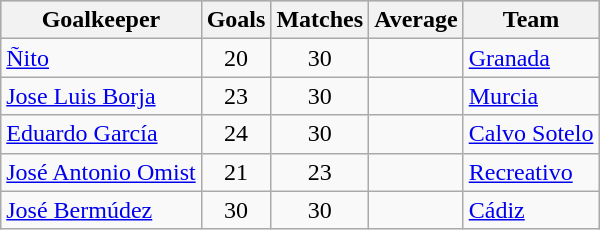<table class="wikitable sortable" class="wikitable">
<tr style="background:#ccc; text-align:center;">
<th>Goalkeeper</th>
<th>Goals</th>
<th>Matches</th>
<th>Average</th>
<th>Team</th>
</tr>
<tr>
<td> <a href='#'>Ñito</a></td>
<td style="text-align:center;">20</td>
<td style="text-align:center;">30</td>
<td style="text-align:center;"></td>
<td><a href='#'>Granada</a></td>
</tr>
<tr>
<td> <a href='#'>Jose Luis Borja</a></td>
<td style="text-align:center;">23</td>
<td style="text-align:center;">30</td>
<td style="text-align:center;"></td>
<td><a href='#'>Murcia</a></td>
</tr>
<tr>
<td> <a href='#'>Eduardo García</a></td>
<td style="text-align:center;">24</td>
<td style="text-align:center;">30</td>
<td style="text-align:center;"></td>
<td><a href='#'>Calvo Sotelo</a></td>
</tr>
<tr>
<td> <a href='#'>José Antonio Omist</a></td>
<td style="text-align:center;">21</td>
<td style="text-align:center;">23</td>
<td style="text-align:center;"></td>
<td><a href='#'>Recreativo</a></td>
</tr>
<tr>
<td> <a href='#'>José Bermúdez</a></td>
<td style="text-align:center;">30</td>
<td style="text-align:center;">30</td>
<td style="text-align:center;"></td>
<td><a href='#'>Cádiz</a></td>
</tr>
</table>
